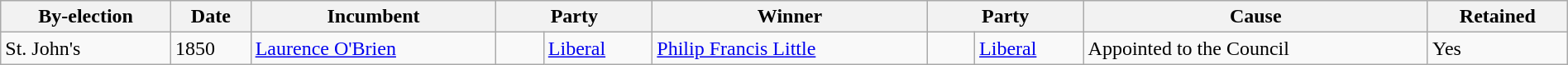<table class=wikitable style="width:100%">
<tr>
<th>By-election</th>
<th>Date</th>
<th>Incumbent</th>
<th colspan=2>Party</th>
<th>Winner</th>
<th colspan=2>Party</th>
<th>Cause</th>
<th>Retained</th>
</tr>
<tr>
<td>St. John's</td>
<td>1850</td>
<td><a href='#'>Laurence O'Brien</a></td>
<td>    </td>
<td><a href='#'>Liberal</a></td>
<td><a href='#'>Philip Francis Little</a></td>
<td>    </td>
<td><a href='#'>Liberal</a></td>
<td>Appointed to the Council</td>
<td>Yes</td>
</tr>
</table>
